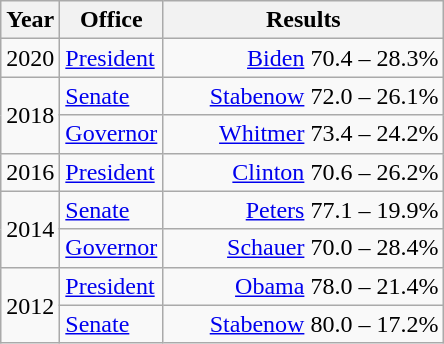<table class=wikitable>
<tr>
<th width="30">Year</th>
<th width="60">Office</th>
<th width="180">Results</th>
</tr>
<tr>
<td>2020</td>
<td><a href='#'>President</a></td>
<td align="right" ><a href='#'>Biden</a> 70.4 – 28.3%</td>
</tr>
<tr>
<td rowspan="2">2018</td>
<td><a href='#'>Senate</a></td>
<td align="right" ><a href='#'>Stabenow</a> 72.0 – 26.1%</td>
</tr>
<tr>
<td><a href='#'>Governor</a></td>
<td align="right" ><a href='#'>Whitmer</a> 73.4 – 24.2%</td>
</tr>
<tr>
<td>2016</td>
<td><a href='#'>President</a></td>
<td align="right" ><a href='#'>Clinton</a> 70.6 – 26.2%</td>
</tr>
<tr>
<td rowspan="2">2014</td>
<td><a href='#'>Senate</a></td>
<td align="right" ><a href='#'>Peters</a> 77.1 – 19.9%</td>
</tr>
<tr>
<td><a href='#'>Governor</a></td>
<td align="right" ><a href='#'>Schauer</a> 70.0 – 28.4%</td>
</tr>
<tr>
<td rowspan="2">2012</td>
<td><a href='#'>President</a></td>
<td align="right" ><a href='#'>Obama</a> 78.0 – 21.4%</td>
</tr>
<tr>
<td><a href='#'>Senate</a></td>
<td align="right" ><a href='#'>Stabenow</a> 80.0 – 17.2%</td>
</tr>
</table>
